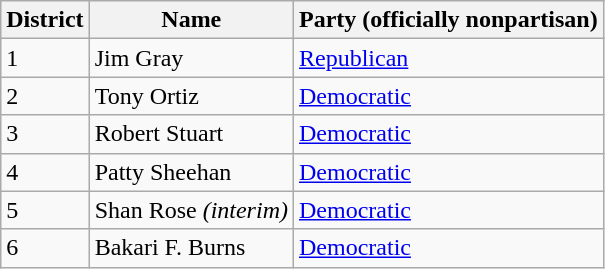<table class="wikitable sortable">
<tr>
<th>District</th>
<th>Name</th>
<th>Party (officially nonpartisan)</th>
</tr>
<tr>
<td>1</td>
<td>Jim Gray</td>
<td><a href='#'>Republican</a></td>
</tr>
<tr>
<td>2</td>
<td>Tony Ortiz</td>
<td><a href='#'>Democratic</a></td>
</tr>
<tr>
<td>3</td>
<td>Robert Stuart</td>
<td><a href='#'>Democratic</a></td>
</tr>
<tr>
<td>4</td>
<td>Patty Sheehan</td>
<td><a href='#'>Democratic</a></td>
</tr>
<tr>
<td>5</td>
<td>Shan Rose <em>(interim)</em></td>
<td><a href='#'>Democratic</a></td>
</tr>
<tr>
<td>6</td>
<td>Bakari F. Burns</td>
<td><a href='#'>Democratic</a></td>
</tr>
</table>
